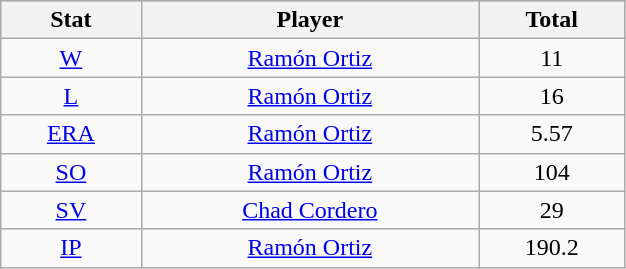<table class="wikitable" style="width:33%;">
<tr style="text-align:center; background:#ddd;">
<th style="width:5%;">Stat</th>
<th style="width:15%;">Player</th>
<th style="width:5%;">Total</th>
</tr>
<tr align=center>
<td><a href='#'>W</a></td>
<td><a href='#'>Ramón Ortiz</a></td>
<td>11</td>
</tr>
<tr align=center>
<td><a href='#'>L</a></td>
<td><a href='#'>Ramón Ortiz</a></td>
<td>16</td>
</tr>
<tr align=center>
<td><a href='#'>ERA</a></td>
<td><a href='#'>Ramón Ortiz</a></td>
<td>5.57</td>
</tr>
<tr align=center>
<td><a href='#'>SO</a></td>
<td><a href='#'>Ramón Ortiz</a></td>
<td>104</td>
</tr>
<tr align=center>
<td><a href='#'>SV</a></td>
<td><a href='#'>Chad Cordero</a></td>
<td>29</td>
</tr>
<tr align=center>
<td><a href='#'>IP</a></td>
<td><a href='#'>Ramón Ortiz</a></td>
<td>190.2</td>
</tr>
</table>
